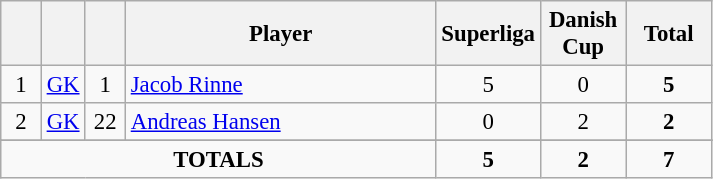<table class="wikitable sortable" style="font-size: 95%; text-align: center;">
<tr>
<th width=20></th>
<th width=20></th>
<th width=20></th>
<th width=200>Player</th>
<th width=50>Superliga</th>
<th width=50>Danish Cup</th>
<th width=50>Total</th>
</tr>
<tr>
<td rowspan=1>1</td>
<td><a href='#'>GK</a></td>
<td>1</td>
<td align=left> <a href='#'>Jacob Rinne</a></td>
<td>5</td>
<td>0</td>
<td><strong>5</strong></td>
</tr>
<tr>
<td rowspan=1>2</td>
<td><a href='#'>GK</a></td>
<td>22</td>
<td align=left> <a href='#'>Andreas Hansen</a></td>
<td>0</td>
<td>2</td>
<td><strong>2</strong></td>
</tr>
<tr>
</tr>
<tr>
<td colspan="4"><strong>TOTALS</strong></td>
<td><strong>5</strong></td>
<td><strong>2</strong></td>
<td><strong>7</strong></td>
</tr>
</table>
